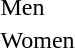<table>
<tr>
<td>Men</td>
<td></td>
<td></td>
<td></td>
</tr>
<tr>
<td>Women</td>
<td></td>
<td></td>
<td></td>
</tr>
</table>
